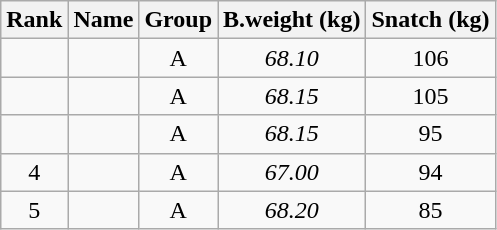<table class="wikitable sortable" style="text-align:center;">
<tr>
<th>Rank</th>
<th>Name</th>
<th>Group</th>
<th>B.weight (kg)</th>
<th>Snatch (kg)</th>
</tr>
<tr>
<td></td>
<td align=left></td>
<td>A</td>
<td><em>68.10</em></td>
<td>106</td>
</tr>
<tr>
<td></td>
<td align=left></td>
<td>A</td>
<td><em>68.15</em></td>
<td>105</td>
</tr>
<tr>
<td></td>
<td align=left></td>
<td>A</td>
<td><em>68.15</em></td>
<td>95</td>
</tr>
<tr>
<td>4</td>
<td align=left></td>
<td>A</td>
<td><em>67.00</em></td>
<td>94</td>
</tr>
<tr>
<td>5</td>
<td align=left></td>
<td>A</td>
<td><em>68.20</em></td>
<td>85</td>
</tr>
</table>
